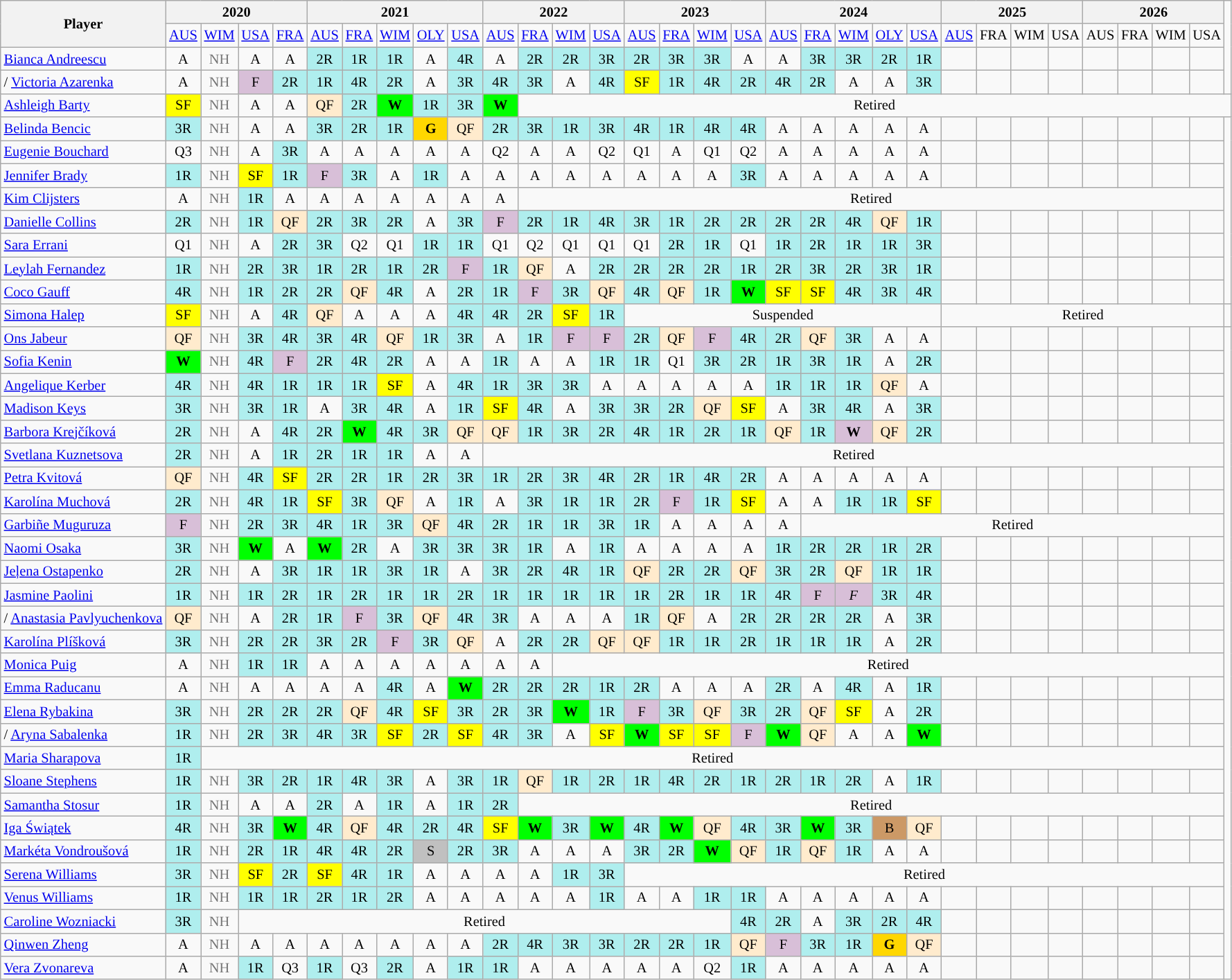<table class="wikitable" style="font-size:85%;">
<tr>
<th rowspan="2">Player</th>
<th colspan="4">2020</th>
<th colspan="5">2021</th>
<th colspan="4">2022</th>
<th colspan="4">2023</th>
<th colspan="5">2024</th>
<th colspan="4">2025</th>
<th colspan="4">2026</th>
</tr>
<tr>
<td><a href='#'>AUS</a></td>
<td><a href='#'>WIM</a></td>
<td><a href='#'>USA</a></td>
<td><a href='#'>FRA</a></td>
<td><a href='#'>AUS</a></td>
<td><a href='#'>FRA</a></td>
<td><a href='#'>WIM</a></td>
<td><a href='#'>OLY</a></td>
<td><a href='#'>USA</a></td>
<td><a href='#'>AUS</a></td>
<td><a href='#'>FRA</a></td>
<td><a href='#'>WIM</a></td>
<td><a href='#'>USA</a></td>
<td><a href='#'>AUS</a></td>
<td><a href='#'>FRA</a></td>
<td><a href='#'>WIM</a></td>
<td><a href='#'>USA</a></td>
<td><a href='#'>AUS</a></td>
<td><a href='#'>FRA</a></td>
<td><a href='#'>WIM</a></td>
<td><a href='#'>OLY</a></td>
<td><a href='#'>USA</a></td>
<td><a href='#'>AUS</a></td>
<td>FRA</td>
<td>WIM</td>
<td>USA</td>
<td>AUS</td>
<td>FRA</td>
<td>WIM</td>
<td>USA</td>
</tr>
<tr align="center">
<td align="left"> <a href='#'>Bianca Andreescu</a></td>
<td>A</td>
<td style="color:#767676;">NH</td>
<td>A</td>
<td>A</td>
<td bgcolor=#afeeee>2R</td>
<td bgcolor=#afeeee>1R</td>
<td bgcolor=#afeeee>1R</td>
<td>A</td>
<td bgcolor=#afeeee>4R</td>
<td>A</td>
<td bgcolor=#afeeee>2R</td>
<td bgcolor=#afeeee>2R</td>
<td bgcolor=#afeeee>3R</td>
<td bgcolor=#afeeee>2R</td>
<td bgcolor=#afeeee>3R</td>
<td bgcolor=#afeeee>3R</td>
<td>A</td>
<td>A</td>
<td bgcolor=#afeeee>3R</td>
<td bgcolor=#afeeee>3R</td>
<td bgcolor=#afeeee>2R</td>
<td bgcolor=#afeeee>1R</td>
<td></td>
<td></td>
<td></td>
<td></td>
<td></td>
<td></td>
<td></td>
<td></td>
</tr>
<tr align="center">
<td align="left">/ <a href='#'>Victoria Azarenka</a></td>
<td>A</td>
<td style="color:#767676;">NH</td>
<td bgcolor=thistle>F</td>
<td bgcolor=#afeeee>2R</td>
<td bgcolor=#afeeee>1R</td>
<td bgcolor=#afeeee>4R</td>
<td bgcolor=#afeeee>2R</td>
<td>A</td>
<td bgcolor=#afeeee>3R</td>
<td bgcolor=#afeeee>4R</td>
<td bgcolor=#afeeee>3R</td>
<td>A</td>
<td bgcolor=#afeeee>4R</td>
<td bgcolor=yellow>SF</td>
<td bgcolor=#afeeee>1R</td>
<td bgcolor=#afeeee>4R</td>
<td bgcolor=#afeeee>2R</td>
<td bgcolor=#afeeee>4R</td>
<td bgcolor=#afeeee>2R</td>
<td>A</td>
<td>A</td>
<td bgcolor=afeeee>3R</td>
<td></td>
<td></td>
<td></td>
<td></td>
<td></td>
<td></td>
<td></td>
<td></td>
</tr>
<tr align="center">
<td align="left"> <a href='#'>Ashleigh Barty</a></td>
<td bgcolor=yellow>SF</td>
<td style="color:#767676;">NH</td>
<td>A</td>
<td>A</td>
<td bgcolor=#ffebcd>QF</td>
<td bgcolor=#afeeee>2R</td>
<td bgcolor=#00ff00><strong>W</strong></td>
<td bgcolor=#afeeee>1R</td>
<td bgcolor=#afeeee>3R</td>
<td bgcolor=#00ff00><strong>W</strong></td>
<td colspan="29">Retired</td>
</tr>
<tr align="center">
<td align="left"> <a href='#'>Belinda Bencic</a></td>
<td bgcolor=#afeeee>3R</td>
<td style="color:#767676;">NH</td>
<td>A</td>
<td>A</td>
<td bgcolor=#afeeee>3R</td>
<td bgcolor=#afeeee>2R</td>
<td bgcolor=#afeeee>1R</td>
<td bgcolor=gold><strong>G</strong></td>
<td bgcolor=#ffebcd>QF</td>
<td bgcolor=#afeeee>2R</td>
<td bgcolor=#afeeee>3R</td>
<td bgcolor=#afeeee>1R</td>
<td bgcolor=#afeeee>3R</td>
<td bgcolor=#afeeee>4R</td>
<td bgcolor=#afeeee>1R</td>
<td bgcolor=#afeeee>4R</td>
<td bgcolor=#afeeee>4R</td>
<td>A</td>
<td>A</td>
<td>A</td>
<td>A</td>
<td>A</td>
<td></td>
<td></td>
<td></td>
<td></td>
<td></td>
<td></td>
<td></td>
<td></td>
</tr>
<tr align="center">
<td align="left"> <a href='#'>Eugenie Bouchard</a></td>
<td>Q3</td>
<td style="color:#767676;">NH</td>
<td>A</td>
<td bgcolor=#afeeee>3R</td>
<td>A</td>
<td>A</td>
<td>A</td>
<td>A</td>
<td>A</td>
<td>Q2</td>
<td>A</td>
<td>A</td>
<td>Q2</td>
<td>Q1</td>
<td>A</td>
<td>Q1</td>
<td>Q2</td>
<td>A</td>
<td>A</td>
<td>A</td>
<td>A</td>
<td>A</td>
<td></td>
<td></td>
<td></td>
<td></td>
<td></td>
<td></td>
<td></td>
<td></td>
</tr>
<tr align="center">
<td align="left"> <a href='#'>Jennifer Brady</a></td>
<td bgcolor=#afeeee>1R</td>
<td style="color:#767676;">NH</td>
<td bgcolor=yellow>SF</td>
<td bgcolor=#afeeee>1R</td>
<td bgcolor=thistle>F</td>
<td bgcolor=#afeeee>3R</td>
<td>A</td>
<td bgcolor=#afeeee>1R</td>
<td>A</td>
<td>A</td>
<td>A</td>
<td>A</td>
<td>A</td>
<td>A</td>
<td>A</td>
<td>A</td>
<td bgcolor=#afeeee>3R</td>
<td>A</td>
<td>A</td>
<td>A</td>
<td>A</td>
<td>A</td>
<td></td>
<td></td>
<td></td>
<td></td>
<td></td>
<td></td>
<td></td>
<td></td>
</tr>
<tr align="center">
<td align="left"> <a href='#'>Kim Clijsters</a></td>
<td>A</td>
<td style="color:#767676;">NH</td>
<td bgcolor=#afeeee>1R</td>
<td>A</td>
<td>A</td>
<td>A</td>
<td>A</td>
<td>A</td>
<td>A</td>
<td>A</td>
<td colspan="20">Retired</td>
</tr>
<tr align="center">
<td align="left"> <a href='#'>Danielle Collins</a></td>
<td bgcolor=#afeeee>2R</td>
<td style="color:#767676;">NH</td>
<td bgcolor=#afeeee>1R</td>
<td bgcolor=#ffebcd>QF</td>
<td bgcolor=#afeeee>2R</td>
<td bgcolor=#afeeee>3R</td>
<td A bgcolor=#afeeee>2R</td>
<td>A</td>
<td bgcolor=#afeeee>3R</td>
<td bgcolor=thistle>F</td>
<td bgcolor=#afeeee>2R</td>
<td bgcolor=#afeeee>1R</td>
<td bgcolor=#afeeee>4R</td>
<td bgcolor=#afeeee>3R</td>
<td bgcolor=#afeeee>1R</td>
<td bgcolor=#afeeee>2R</td>
<td bgcolor=#afeeee>2R</td>
<td bgcolor=#afeeee>2R</td>
<td bgcolor=#afeeee>2R</td>
<td bgcolor=#afeeee>4R</td>
<td bgcolor=#ffebcd>QF</td>
<td bgcolor=afeeee>1R</td>
<td></td>
<td></td>
<td></td>
<td></td>
<td></td>
<td></td>
<td></td>
<td></td>
</tr>
<tr align="center">
<td align="left"> <a href='#'>Sara Errani</a></td>
<td>Q1</td>
<td style="color:#767676;">NH</td>
<td>A</td>
<td bgcolor=#afeeee>2R</td>
<td bgcolor=#afeeee>3R</td>
<td>Q2</td>
<td>Q1</td>
<td bgcolor=#afeeee>1R</td>
<td bgcolor=#afeeee>1R</td>
<td>Q1</td>
<td>Q2</td>
<td>Q1</td>
<td>Q1</td>
<td>Q1</td>
<td bgcolor=#afeeee>2R</td>
<td bgcolor=#afeeee>1R</td>
<td>Q1</td>
<td bgcolor=#afeeee>1R</td>
<td bgcolor=#afeeee>2R</td>
<td bgcolor=#afeeee>1R</td>
<td bgcolor=#afeeee>1R</td>
<td bgcolor=afeeee>3R</td>
<td></td>
<td></td>
<td></td>
<td></td>
<td></td>
<td></td>
<td></td>
<td></td>
</tr>
<tr align="center">
<td align="left"> <a href='#'>Leylah Fernandez</a></td>
<td bgcolor=#afeeee>1R</td>
<td style="color:#767676;">NH</td>
<td bgcolor=#afeeee>2R</td>
<td bgcolor=#afeeee>3R</td>
<td bgcolor=#afeeee>1R</td>
<td bgcolor=#afeeee>2R</td>
<td bgcolor=#afeeee>1R</td>
<td bgcolor=#afeeee>2R</td>
<td bgcolor=thistle>F</td>
<td bgcolor=#afeeee>1R</td>
<td bgcolor=#ffebcd>QF</td>
<td>A</td>
<td bgcolor=#afeeee>2R</td>
<td bgcolor=#afeeee>2R</td>
<td bgcolor=#afeeee>2R</td>
<td bgcolor=#afeeee>2R</td>
<td bgcolor=#afeeee>1R</td>
<td bgcolor=#afeeee>2R</td>
<td bgcolor=#afeeee>3R</td>
<td bgcolor=#afeeee>2R</td>
<td bgcolor=#afeeee>3R</td>
<td bgcolor=afeeee>1R</td>
<td></td>
<td></td>
<td></td>
<td></td>
<td></td>
<td></td>
<td></td>
<td></td>
</tr>
<tr align="center">
<td align="left"> <a href='#'>Coco Gauff</a></td>
<td bgcolor=#afeeee>4R</td>
<td style="color:#767676;">NH</td>
<td bgcolor=#afeeee>1R</td>
<td bgcolor=#afeeee>2R</td>
<td bgcolor=#afeeee>2R</td>
<td bgcolor=#ffebcd>QF</td>
<td bgcolor=#afeeee>4R</td>
<td>A</td>
<td bgcolor=#afeeee>2R</td>
<td bgcolor=#afeeee>1R</td>
<td bgcolor=thistle>F</td>
<td bgcolor=#afeeee>3R</td>
<td bgcolor=#ffebcd>QF</td>
<td bgcolor=#afeeee>4R</td>
<td bgcolor=#ffebcd>QF</td>
<td bgcolor=#afeeee>1R</td>
<td bgcolor=#00ff00><strong>W</strong></td>
<td bgcolor=yellow>SF</td>
<td bgcolor=yellow>SF</td>
<td bgcolor=#afeeee>4R</td>
<td bgcolor=#afeeee>3R</td>
<td bgcolor=afeeee>4R</td>
<td></td>
<td></td>
<td></td>
<td></td>
<td></td>
<td></td>
<td></td>
<td></td>
</tr>
<tr align="center">
<td align="left"> <a href='#'>Simona Halep</a></td>
<td bgcolor=yellow>SF</td>
<td style="color:#767676;">NH</td>
<td>A</td>
<td bgcolor=#afeeee>4R</td>
<td bgcolor=#ffebcd>QF</td>
<td>A</td>
<td>A</td>
<td>A</td>
<td bgcolor=#afeeee>4R</td>
<td bgcolor=#afeeee>4R</td>
<td bgcolor=#afeeee>2R</td>
<td bgcolor=yellow>SF</td>
<td bgcolor=#afeeee>1R</td>
<td colspan="9">Suspended</td>
<td colspan="8">Retired</td>
<td></td>
</tr>
<tr align="center">
<td align="left"> <a href='#'>Ons Jabeur</a></td>
<td bgcolor=#ffebcd>QF</td>
<td style="color:#767676;">NH</td>
<td bgcolor=#afeeee>3R</td>
<td bgcolor=#afeeee>4R</td>
<td bgcolor=#afeeee>3R</td>
<td bgcolor=#afeeee>4R</td>
<td bgcolor=#ffebcd>QF</td>
<td bgcolor=#afeeee>1R</td>
<td bgcolor=#afeeee>3R</td>
<td>A</td>
<td bgcolor=#afeeee>1R</td>
<td bgcolor=thistle>F</td>
<td bgcolor=thistle>F</td>
<td bgcolor=#afeeee>2R</td>
<td bgcolor=#ffebcd>QF</td>
<td bgcolor=thistle>F</td>
<td bgcolor=#afeeee>4R</td>
<td bgcolor=#afeeee>2R</td>
<td bgcolor=#ffebcd>QF</td>
<td bgcolor=#afeeee>3R</td>
<td>A</td>
<td>A</td>
<td></td>
<td></td>
<td></td>
<td></td>
<td></td>
<td></td>
<td></td>
<td></td>
</tr>
<tr align="center">
<td align="left"> <a href='#'>Sofia Kenin</a></td>
<td bgcolor=#00ff00><strong>W</strong></td>
<td style="color:#767676;">NH</td>
<td bgcolor=#afeeee>4R</td>
<td bgcolor=thistle>F</td>
<td bgcolor=#afeeee>2R</td>
<td bgcolor=#afeeee>4R</td>
<td bgcolor=#afeeee>2R</td>
<td>A</td>
<td>A</td>
<td bgcolor=#afeeee>1R</td>
<td>A</td>
<td>A</td>
<td bgcolor=#afeeee>1R</td>
<td bgcolor=#afeeee>1R</td>
<td>Q1</td>
<td bgcolor=#afeeee>3R</td>
<td bgcolor=#afeeee>2R</td>
<td bgcolor=#afeeee>1R</td>
<td bgcolor=#afeeee>3R</td>
<td bgcolor=#afeeee>1R</td>
<td>A</td>
<td bgcolor=afeeee>2R</td>
<td></td>
<td></td>
<td></td>
<td></td>
<td></td>
<td></td>
<td></td>
<td></td>
</tr>
<tr align="center">
<td align="left"> <a href='#'>Angelique Kerber</a></td>
<td bgcolor=#afeeee>4R</td>
<td style="color:#767676;">NH</td>
<td bgcolor=#afeeee>4R</td>
<td bgcolor=#afeeee>1R</td>
<td bgcolor=#afeeee>1R</td>
<td bgcolor=#afeeee>1R</td>
<td bgcolor=yellow>SF</td>
<td>A</td>
<td bgcolor=#afeeee>4R</td>
<td bgcolor=#afeeee>1R</td>
<td bgcolor=#afeeee>3R</td>
<td bgcolor=#afeeee>3R</td>
<td>A</td>
<td>A</td>
<td>A</td>
<td>A</td>
<td>A</td>
<td bgcolor=#afeeee>1R</td>
<td bgcolor=#afeeee>1R</td>
<td bgcolor=#afeeee>1R</td>
<td bgcolor=#ffebcd>QF</td>
<td>A</td>
<td></td>
<td></td>
<td></td>
<td></td>
<td></td>
<td></td>
<td></td>
<td></td>
</tr>
<tr align="center">
<td align="left"> <a href='#'>Madison Keys</a></td>
<td bgcolor=#afeeee>3R</td>
<td style="color:#767676;">NH</td>
<td bgcolor=#afeeee>3R</td>
<td bgcolor=#afeeee>1R</td>
<td>A</td>
<td bgcolor=#afeeee>3R</td>
<td bgcolor=#afeeee>4R</td>
<td>A</td>
<td bgcolor=#afeeee>1R</td>
<td bgcolor=yellow>SF</td>
<td bgcolor=#afeeee>4R</td>
<td>A</td>
<td bgcolor=#afeeee>3R</td>
<td bgcolor=#afeeee>3R</td>
<td bgcolor=#afeeee>2R</td>
<td bgcolor=#ffebcd>QF</td>
<td bgcolor=yellow>SF</td>
<td>A</td>
<td bgcolor=#afeeee>3R</td>
<td bgcolor=#afeeee>4R</td>
<td>A</td>
<td bgcolor=afeeee>3R</td>
<td></td>
<td></td>
<td></td>
<td></td>
<td></td>
<td></td>
<td></td>
<td></td>
</tr>
<tr align="center">
<td align="left"> <a href='#'>Barbora Krejčíková</a></td>
<td bgcolor=#afeeee>2R</td>
<td style="color:#767676;">NH</td>
<td>A</td>
<td bgcolor=#afeeee>4R</td>
<td bgcolor=#afeeee>2R</td>
<td bgcolor=#00ff00><strong>W</strong></td>
<td bgcolor=#afeeee>4R</td>
<td bgcolor=#afeeee>3R</td>
<td bgcolor=#ffebcd>QF</td>
<td bgcolor=#ffebcd>QF</td>
<td bgcolor=#afeeee>1R</td>
<td bgcolor=#afeeee>3R</td>
<td bgcolor=#afeeee>2R</td>
<td bgcolor=#afeeee>4R</td>
<td bgcolor=#afeeee>1R</td>
<td bgcolor=#afeeee>2R</td>
<td bgcolor=#afeeee>1R</td>
<td bgcolor=#ffebcd>QF</td>
<td bgcolor=#afeeee>1R</td>
<td bgcolor=thistle><strong>W</strong></td>
<td bgcolor=#ffebcd>QF</td>
<td bgcolor=afeeee>2R</td>
<td></td>
<td></td>
<td></td>
<td></td>
<td></td>
<td></td>
<td></td>
<td></td>
</tr>
<tr align="center">
<td align="left"> <a href='#'>Svetlana Kuznetsova</a></td>
<td bgcolor=#afeeee>2R</td>
<td style="color:#767676;">NH</td>
<td>A</td>
<td bgcolor=#afeeee>1R</td>
<td bgcolor=#afeeee>2R</td>
<td bgcolor=#afeeee>1R</td>
<td bgcolor=#afeeee>1R</td>
<td>A</td>
<td>A</td>
<td colspan="21">Retired</td>
</tr>
<tr align="center">
<td align="left"> <a href='#'>Petra Kvitová</a></td>
<td bgcolor=#ffebcd>QF</td>
<td style="color:#767676;">NH</td>
<td bgcolor=#afeeee>4R</td>
<td bgcolor=yellow>SF</td>
<td bgcolor=#afeeee>2R</td>
<td bgcolor=#afeeee>2R</td>
<td bgcolor=#afeeee>1R</td>
<td bgcolor=#afeeee>2R</td>
<td bgcolor=#afeeee>3R</td>
<td bgcolor=#afeeee>1R</td>
<td bgcolor=#afeeee>2R</td>
<td bgcolor=#afeeee>3R</td>
<td bgcolor=#afeeee>4R</td>
<td bgcolor=#afeeee>2R</td>
<td bgcolor=#afeeee>1R</td>
<td bgcolor=#afeeee>4R</td>
<td bgcolor=#afeeee>2R</td>
<td>A</td>
<td>A</td>
<td>A</td>
<td>A</td>
<td>A</td>
<td></td>
<td></td>
<td></td>
<td></td>
<td></td>
<td></td>
<td></td>
<td></td>
</tr>
<tr align="center">
<td align="left"> <a href='#'>Karolína Muchová</a></td>
<td bgcolor=#afeeee>2R</td>
<td style="color:#767676;">NH</td>
<td bgcolor=#afeeee>4R</td>
<td bgcolor=#afeeee>1R</td>
<td bgcolor=yellow>SF</td>
<td bgcolor=#afeeee>3R</td>
<td bgcolor=#ffebcd>QF</td>
<td>A</td>
<td bgcolor=#afeeee>1R</td>
<td>A</td>
<td bgcolor=#afeeee>3R</td>
<td bgcolor=#afeeee>1R</td>
<td bgcolor=#afeeee>1R</td>
<td bgcolor=#afeeee>2R</td>
<td bgcolor=thistle>F</td>
<td bgcolor=#afeeee>1R</td>
<td bgcolor=yellow>SF</td>
<td>A</td>
<td>A</td>
<td bgcolor=#afeeee>1R</td>
<td bgcolor=#afeeee>1R</td>
<td bgcolor=yellow>SF</td>
<td></td>
<td></td>
<td></td>
<td></td>
<td></td>
<td></td>
<td></td>
<td></td>
</tr>
<tr align="center">
<td align="left"> <a href='#'>Garbiñe Muguruza</a></td>
<td bgcolor=thistle>F</td>
<td style="color:#767676;">NH</td>
<td bgcolor=#afeeee>2R</td>
<td bgcolor=#afeeee>3R</td>
<td bgcolor=#afeeee>4R</td>
<td bgcolor=#afeeee>1R</td>
<td bgcolor=#afeeee>3R</td>
<td bgcolor=#ffebcd>QF</td>
<td bgcolor=#afeeee>4R</td>
<td bgcolor=#afeeee>2R</td>
<td bgcolor=#afeeee>1R</td>
<td bgcolor=#afeeee>1R</td>
<td bgcolor=#afeeee>3R</td>
<td bgcolor=#afeeee>1R</td>
<td>A</td>
<td>A</td>
<td>A</td>
<td>A</td>
<td colspan="12">Retired</td>
</tr>
<tr align="center">
<td align="left"> <a href='#'>Naomi Osaka</a></td>
<td bgcolor=#afeeee>3R</td>
<td style="color:#767676;">NH</td>
<td bgcolor=#00ff00><strong>W</strong></td>
<td>A</td>
<td bgcolor=#00ff00><strong>W</strong></td>
<td bgcolor=#afeeee>2R</td>
<td>A</td>
<td bgcolor=#afeeee>3R</td>
<td bgcolor=#afeeee>3R</td>
<td bgcolor=#afeeee>3R</td>
<td bgcolor=#afeeee>1R</td>
<td>A</td>
<td bgcolor=#afeeee>1R</td>
<td>A</td>
<td>A</td>
<td>A</td>
<td>A</td>
<td bgcolor=#afeeee>1R</td>
<td bgcolor=#afeeee>2R</td>
<td bgcolor=#afeeee>2R</td>
<td bgcolor=#afeeee>1R</td>
<td bgcolor=afeeee>2R</td>
<td></td>
<td></td>
<td></td>
<td></td>
<td></td>
<td></td>
<td></td>
<td></td>
</tr>
<tr align="center">
<td align="left"> <a href='#'>Jeļena Ostapenko</a></td>
<td bgcolor=#afeeee>2R</td>
<td style="color:#767676;">NH</td>
<td>A</td>
<td bgcolor=#afeeee>3R</td>
<td bgcolor=#afeeee>1R</td>
<td bgcolor=#afeeee>1R</td>
<td bgcolor=#afeeee>3R</td>
<td bgcolor=#afeeee>1R</td>
<td>A</td>
<td bgcolor=#afeeee>3R</td>
<td bgcolor=#afeeee>2R</td>
<td bgcolor=#afeeee>4R</td>
<td bgcolor=#afeeee>1R</td>
<td bgcolor=#ffebcd>QF</td>
<td bgcolor=#afeeee>2R</td>
<td bgcolor=#afeeee>2R</td>
<td bgcolor=#ffebcd>QF</td>
<td bgcolor=#afeeee>3R</td>
<td bgcolor=#afeeee>2R</td>
<td bgcolor=#ffebcd>QF</td>
<td bgcolor=#afeeee>1R</td>
<td bgcolor=afeeee>1R</td>
<td></td>
<td></td>
<td></td>
<td></td>
<td></td>
<td></td>
<td></td>
<td></td>
</tr>
<tr align="center">
<td align="left"> <a href='#'>Jasmine Paolini</a></td>
<td bgcolor=#afeeee>1R</td>
<td style="color:#767676;">NH</td>
<td bgcolor=#afeeee>1R</td>
<td bgcolor=#afeeee>2R</td>
<td bgcolor=#afeeee>1R</td>
<td bgcolor=#afeeee>2R</td>
<td bgcolor=#afeeee>1R</td>
<td bgcolor=#afeeee>1R</td>
<td bgcolor=#afeeee>2R</td>
<td bgcolor=#afeeee>1R</td>
<td bgcolor=#afeeee>1R</td>
<td bgcolor=#afeeee>1R</td>
<td bgcolor=#afeeee>1R</td>
<td bgcolor=#afeeee>1R</td>
<td bgcolor=#afeeee>2R</td>
<td bgcolor=#afeeee>1R</td>
<td bgcolor=#afeeee>1R</td>
<td bgcolor=#afeeee>4R</td>
<td bgcolor=thistle>F</td>
<td bgcolor=thistle><em>F</em></td>
<td bgcolor=#afeeee>3R</td>
<td bgcolor=afeeee>4R</td>
<td></td>
<td></td>
<td></td>
<td></td>
<td></td>
<td></td>
<td></td>
<td></td>
</tr>
<tr align="center">
<td align="left">/ <a href='#'>Anastasia Pavlyuchenkova</a></td>
<td bgcolor=#ffebcd>QF</td>
<td style="color:#767676;">NH</td>
<td>A</td>
<td bgcolor=#afeeee>2R</td>
<td bgcolor=#afeeee>1R</td>
<td bgcolor=thistle>F</td>
<td bgcolor=#afeeee>3R</td>
<td bgcolor=#ffebcd>QF</td>
<td bgcolor=#afeeee>4R</td>
<td bgcolor=#afeeee>3R</td>
<td>A</td>
<td>A</td>
<td>A</td>
<td bgcolor=#afeeee>1R</td>
<td bgcolor=#ffebcd>QF</td>
<td>A</td>
<td bgcolor=#afeeee>2R</td>
<td bgcolor=#afeeee>2R</td>
<td bgcolor=#afeeee>2R</td>
<td bgcolor=#afeeee>2R</td>
<td>A</td>
<td bgcolor=afeeee>3R</td>
<td></td>
<td></td>
<td></td>
<td></td>
<td></td>
<td></td>
<td></td>
<td></td>
</tr>
<tr align="center">
<td align="left"> <a href='#'>Karolína Plíšková</a></td>
<td bgcolor=#afeeee>3R</td>
<td style="color:#767676;">NH</td>
<td bgcolor=#afeeee>2R</td>
<td bgcolor=#afeeee>2R</td>
<td bgcolor=#afeeee>3R</td>
<td bgcolor=#afeeee>2R</td>
<td bgcolor=thistle>F</td>
<td bgcolor=#afeeee>3R</td>
<td bgcolor=#ffebcd>QF</td>
<td>A</td>
<td bgcolor=#afeeee>2R</td>
<td bgcolor=#afeeee>2R</td>
<td bgcolor=#ffebcd>QF</td>
<td bgcolor=#ffebcd>QF</td>
<td bgcolor=#afeeee>1R</td>
<td bgcolor=#afeeee>1R</td>
<td bgcolor=#afeeee>2R</td>
<td bgcolor=#afeeee>1R</td>
<td bgcolor=#afeeee>1R</td>
<td bgcolor=#afeeee>1R</td>
<td>A</td>
<td bgcolor=afeeee>2R</td>
<td></td>
<td></td>
<td></td>
<td></td>
<td></td>
<td></td>
<td></td>
<td></td>
</tr>
<tr align="center">
<td align="left"> <a href='#'>Monica Puig</a></td>
<td>A</td>
<td style="color:#767676;">NH</td>
<td bgcolor=#afeeee>1R</td>
<td bgcolor=#afeeee>1R</td>
<td>A</td>
<td>A</td>
<td>A</td>
<td>A</td>
<td>A</td>
<td>A</td>
<td>A</td>
<td colspan="19">Retired</td>
</tr>
<tr align="center">
<td align="left"> <a href='#'>Emma Raducanu</a></td>
<td>A</td>
<td style="color:#767676;">NH</td>
<td>A</td>
<td>A</td>
<td>A</td>
<td>A</td>
<td bgcolor=#afeeee>4R</td>
<td>A</td>
<td bgcolor=#00ff00><strong>W</strong></td>
<td bgcolor=#afeeee>2R</td>
<td bgcolor=#afeeee>2R</td>
<td bgcolor=#afeeee>2R</td>
<td bgcolor=#afeeee>1R</td>
<td bgcolor=#afeeee>2R</td>
<td>A</td>
<td>A</td>
<td>A</td>
<td bgcolor=#afeeee>2R</td>
<td>A</td>
<td bgcolor=#afeeee>4R</td>
<td>A</td>
<td bgcolor=afeeee>1R</td>
<td></td>
<td></td>
<td></td>
<td></td>
<td></td>
<td></td>
<td></td>
<td></td>
</tr>
<tr align="center">
<td align="left"> <a href='#'>Elena Rybakina</a></td>
<td bgcolor=#afeeee>3R</td>
<td style="color:#767676;">NH</td>
<td bgcolor=#afeeee>2R</td>
<td bgcolor=#afeeee>2R</td>
<td bgcolor=#afeeee>2R</td>
<td bgcolor=#ffebcd>QF</td>
<td bgcolor=#afeeee>4R</td>
<td bgcolor=yellow>SF</td>
<td bgcolor=#afeeee>3R</td>
<td bgcolor=#afeeee>2R</td>
<td bgcolor=#afeeee>3R</td>
<td bgcolor=#00ff00><strong>W</strong></td>
<td bgcolor=#afeeee>1R</td>
<td bgcolor=thistle>F</td>
<td bgcolor=#afeeee>3R</td>
<td bgcolor=#ffebcd>QF</td>
<td bgcolor=#afeeee>3R</td>
<td bgcolor=#afeeee>2R</td>
<td bgcolor=#ffebcd>QF</td>
<td bgcolor=yellow>SF</td>
<td>A</td>
<td bgcolor=afeeee>2R</td>
<td></td>
<td></td>
<td></td>
<td></td>
<td></td>
<td></td>
<td></td>
<td></td>
</tr>
<tr align="center">
<td align="left">/ <a href='#'>Aryna Sabalenka</a></td>
<td bgcolor=#afeeee>1R</td>
<td style="color:#767676;">NH</td>
<td bgcolor=#afeeee>2R</td>
<td bgcolor=#afeeee>3R</td>
<td bgcolor=#afeeee>4R</td>
<td bgcolor=#afeeee>3R</td>
<td bgcolor=yellow>SF</td>
<td bgcolor=#afeeee>2R</td>
<td bgcolor=yellow>SF</td>
<td bgcolor=#afeeee>4R</td>
<td bgcolor=#afeeee>3R</td>
<td>A</td>
<td bgcolor=yellow>SF</td>
<td bgcolor=#00ff00><strong>W</strong></td>
<td bgcolor=yellow>SF</td>
<td bgcolor=yellow>SF</td>
<td bgcolor=thistle>F</td>
<td bgcolor=#00ff00><strong>W</strong></td>
<td bgcolor=#ffebcd>QF</td>
<td>A</td>
<td>A</td>
<td bgcolor=00ff00><strong>W</strong></td>
<td></td>
<td></td>
<td></td>
<td></td>
<td></td>
<td></td>
<td></td>
<td></td>
</tr>
<tr align="center">
<td align="left"> <a href='#'>Maria Sharapova</a></td>
<td bgcolor=#afeeee>1R</td>
<td colspan="29">Retired</td>
</tr>
<tr align="center">
<td align="left"> <a href='#'>Sloane Stephens</a></td>
<td bgcolor=#afeeee>1R</td>
<td style="color:#767676;">NH</td>
<td bgcolor=#afeeee>3R</td>
<td bgcolor=#afeeee>2R</td>
<td bgcolor=#afeeee>1R</td>
<td bgcolor=#afeeee>4R</td>
<td bgcolor=#afeeee>3R</td>
<td>A</td>
<td bgcolor=#afeeee>3R</td>
<td bgcolor=#afeeee>1R</td>
<td bgcolor=#ffebcd>QF</td>
<td bgcolor=#afeeee>1R</td>
<td bgcolor=#afeeee>2R</td>
<td bgcolor=#afeeee>1R</td>
<td bgcolor=#afeeee>4R</td>
<td bgcolor=#afeeee>2R</td>
<td bgcolor=#afeeee>1R</td>
<td bgcolor=#afeeee>2R</td>
<td bgcolor=#afeeee>1R</td>
<td bgcolor=#afeeee>2R</td>
<td>A</td>
<td bgcolor=afeeee>1R</td>
<td></td>
<td></td>
<td></td>
<td></td>
<td></td>
<td></td>
<td></td>
<td></td>
</tr>
<tr align="center">
<td align="left"> <a href='#'>Samantha Stosur</a></td>
<td bgcolor=#afeeee>1R</td>
<td style="color:#767676;">NH</td>
<td>A</td>
<td>A</td>
<td bgcolor=#afeeee>2R</td>
<td>A</td>
<td bgcolor=#afeeee>1R</td>
<td>A</td>
<td bgcolor=#afeeee>1R</td>
<td bgcolor=#afeeee>2R</td>
<td colspan="20”">Retired</td>
</tr>
<tr align="center">
<td align="left"> <a href='#'>Iga Świątek</a></td>
<td bgcolor=#afeeee>4R</td>
<td style="color:#767676;">NH</td>
<td bgcolor=#afeeee>3R</td>
<td bgcolor=#00ff00><strong>W</strong></td>
<td bgcolor=#afeeee>4R</td>
<td bgcolor=#ffebcd>QF</td>
<td bgcolor=#afeeee>4R</td>
<td bgcolor=#afeeee>2R</td>
<td bgcolor=#afeeee>4R</td>
<td bgcolor=yellow>SF</td>
<td bgcolor=#00ff00><strong>W</strong></td>
<td bgcolor=#afeeee>3R</td>
<td bgcolor=#00ff00><strong>W</strong></td>
<td bgcolor=#afeeee>4R</td>
<td bgcolor=#00ff00><strong>W</strong></td>
<td bgcolor=#ffebcd>QF</td>
<td bgcolor=#afeeee>4R</td>
<td bgcolor=#afeeee>3R</td>
<td bgcolor=#00ff00><strong>W</strong></td>
<td bgcolor=#afeeee>3R</td>
<td style="background:#cc9966;">B</td>
<td bgcolor=ffebcd>QF</td>
<td></td>
<td></td>
<td></td>
<td></td>
<td></td>
<td></td>
<td></td>
<td></td>
</tr>
<tr align="center">
<td align="left"> <a href='#'>Markéta Vondroušová</a></td>
<td bgcolor=#afeeee>1R</td>
<td style="color:#767676;">NH</td>
<td bgcolor=#afeeee>2R</td>
<td bgcolor=#afeeee>1R</td>
<td bgcolor=#afeeee>4R</td>
<td bgcolor=#afeeee>4R</td>
<td bgcolor=#afeeee>2R</td>
<td bgcolor=silver>S</td>
<td bgcolor=#afeeee>2R</td>
<td bgcolor=#afeeee>3R</td>
<td>A</td>
<td>A</td>
<td>A</td>
<td bgcolor=#afeeee>3R</td>
<td bgcolor=#afeeee>2R</td>
<td bgcolor=#00ff00><strong>W</strong></td>
<td bgcolor=#ffebcd>QF</td>
<td bgcolor=#afeeee>1R</td>
<td bgcolor=#ffebcd>QF</td>
<td bgcolor=#afeeee>1R</td>
<td>A</td>
<td>A</td>
<td></td>
<td></td>
<td></td>
<td></td>
<td></td>
<td></td>
<td></td>
<td></td>
</tr>
<tr align="center">
<td align="left"> <a href='#'>Serena Williams</a></td>
<td bgcolor=#afeeee>3R</td>
<td style="color:#767676;">NH</td>
<td bgcolor=yellow>SF</td>
<td bgcolor=#afeeee>2R</td>
<td bgcolor=yellow>SF</td>
<td bgcolor=#afeeee>4R</td>
<td bgcolor=#afeeee>1R</td>
<td>A</td>
<td>A</td>
<td>A</td>
<td>A</td>
<td bgcolor=#afeeee>1R</td>
<td bgcolor=#afeeee>3R</td>
<td colspan="17">Retired</td>
</tr>
<tr align="center">
<td align="left"> <a href='#'>Venus Williams</a></td>
<td bgcolor=#afeeee>1R</td>
<td style="color:#767676;">NH</td>
<td bgcolor=#afeeee>1R</td>
<td bgcolor=#afeeee>1R</td>
<td bgcolor=#afeeee>2R</td>
<td bgcolor=#afeeee>1R</td>
<td bgcolor=#afeeee>2R</td>
<td>A</td>
<td>A</td>
<td>A</td>
<td>A</td>
<td>A</td>
<td bgcolor=#afeeee>1R</td>
<td>A</td>
<td>A</td>
<td bgcolor=#afeeee>1R</td>
<td bgcolor=#afeeee>1R</td>
<td>A</td>
<td>A</td>
<td>A</td>
<td>A</td>
<td>A</td>
<td></td>
<td></td>
<td></td>
<td></td>
<td></td>
<td></td>
<td></td>
<td></td>
</tr>
<tr align="center">
<td align="left"> <a href='#'>Caroline Wozniacki</a></td>
<td bgcolor=#afeeee>3R</td>
<td style="color:#767676;">NH</td>
<td colspan="14">Retired</td>
<td bgcolor=#afeeee>4R</td>
<td bgcolor=#afeeee>2R</td>
<td>A</td>
<td bgcolor=#afeeee>3R</td>
<td bgcolor=#afeeee>2R</td>
<td bgcolor=afeeee>4R</td>
<td></td>
<td></td>
<td></td>
<td></td>
<td></td>
<td></td>
<td></td>
<td></td>
</tr>
<tr align="center">
<td align="left"> <a href='#'>Qinwen Zheng</a></td>
<td>A</td>
<td style="color:#767676;">NH</td>
<td>A</td>
<td>A</td>
<td>A</td>
<td>A</td>
<td>A</td>
<td>A</td>
<td>A</td>
<td bgcolor=#afeeee>2R</td>
<td bgcolor=#afeeee>4R</td>
<td bgcolor=#afeeee>3R</td>
<td bgcolor=#afeeee>3R</td>
<td bgcolor=#afeeee>2R</td>
<td bgcolor=#afeeee>2R</td>
<td bgcolor=#afeeee>1R</td>
<td bgcolor=#ffebcd>QF</td>
<td bgcolor=thistle>F</td>
<td bgcolor=#afeeee>3R</td>
<td bgcolor=#afeeee>1R</td>
<td bgcolor=gold><strong>G</strong></td>
<td bgcolor=ffebcd>QF</td>
<td></td>
<td></td>
<td></td>
<td></td>
<td></td>
<td></td>
<td></td>
<td></td>
</tr>
<tr align="center">
<td align="left"> <a href='#'>Vera Zvonareva</a></td>
<td>A</td>
<td style="color:#767676;">NH</td>
<td bgcolor=#afeeee>1R</td>
<td>Q3</td>
<td bgcolor=#afeeee>1R</td>
<td>Q3</td>
<td bgcolor=#afeeee>2R</td>
<td>A</td>
<td bgcolor=#afeeee>1R</td>
<td bgcolor=#afeeee>1R</td>
<td>A</td>
<td>A</td>
<td>A</td>
<td>A</td>
<td>A</td>
<td>Q2</td>
<td bgcolor=#afeeee>1R</td>
<td>A</td>
<td>A</td>
<td>A</td>
<td>A</td>
<td>A</td>
<td></td>
<td></td>
<td></td>
<td></td>
<td></td>
<td></td>
<td></td>
<td></td>
</tr>
</table>
